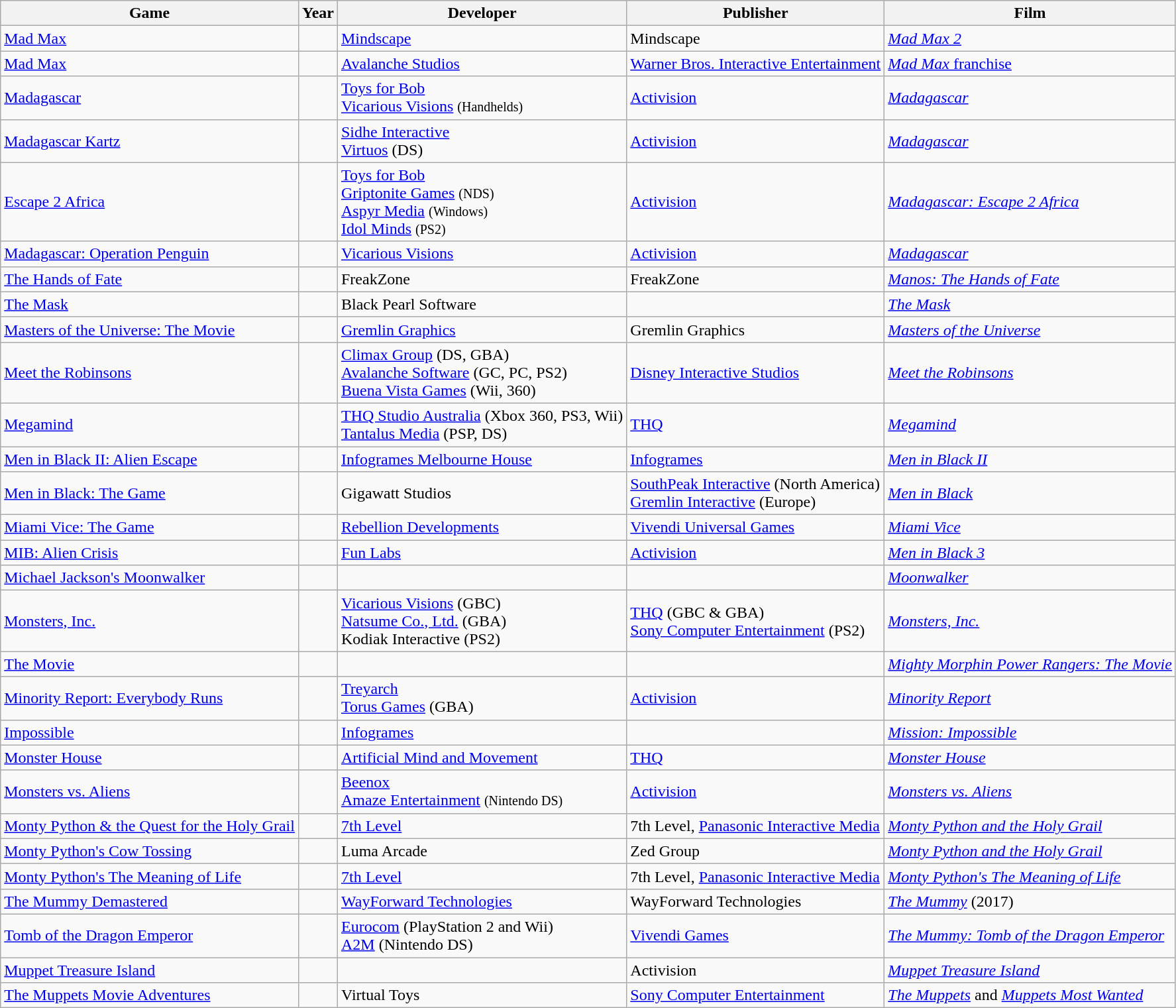<table class="wikitable sortable">
<tr>
<th>Game</th>
<th>Year</th>
<th>Developer</th>
<th>Publisher</th>
<th>Film</th>
</tr>
<tr>
<td><a href='#'>Mad Max</a></td>
<td></td>
<td><a href='#'>Mindscape</a></td>
<td>Mindscape</td>
<td><em><a href='#'>Mad Max 2</a></em></td>
</tr>
<tr>
<td><a href='#'>Mad Max</a></td>
<td></td>
<td><a href='#'>Avalanche Studios</a></td>
<td><a href='#'>Warner Bros. Interactive Entertainment</a></td>
<td><a href='#'><em>Mad Max</em> franchise</a></td>
</tr>
<tr>
<td><a href='#'>Madagascar</a></td>
<td></td>
<td><a href='#'>Toys for Bob</a><br><a href='#'>Vicarious Visions</a> <small>(Handhelds)</small></td>
<td><a href='#'>Activision</a></td>
<td><em><a href='#'>Madagascar</a></em></td>
</tr>
<tr>
<td><a href='#'>Madagascar Kartz</a></td>
<td></td>
<td><a href='#'>Sidhe Interactive</a><br><a href='#'>Virtuos</a> (DS)</td>
<td><a href='#'>Activision</a></td>
<td><em><a href='#'>Madagascar</a></em></td>
</tr>
<tr>
<td><a href='#'>Escape 2 Africa</a></td>
<td></td>
<td><a href='#'>Toys for Bob</a><br><a href='#'>Griptonite Games</a> <small>(NDS)</small> <br><a href='#'>Aspyr Media</a> <small>(Windows)</small> <br><a href='#'>Idol Minds</a> <small> (PS2)</small></td>
<td><a href='#'>Activision</a></td>
<td><em><a href='#'>Madagascar: Escape 2 Africa</a></em></td>
</tr>
<tr>
<td><a href='#'>Madagascar: Operation Penguin</a></td>
<td></td>
<td><a href='#'>Vicarious Visions</a></td>
<td><a href='#'>Activision</a></td>
<td><em><a href='#'>Madagascar</a></em></td>
</tr>
<tr>
<td><a href='#'>The Hands of Fate</a></td>
<td></td>
<td>FreakZone</td>
<td>FreakZone</td>
<td><em><a href='#'>Manos: The Hands of Fate</a></em></td>
</tr>
<tr>
<td><a href='#'>The Mask</a></td>
<td></td>
<td>Black Pearl Software</td>
<td></td>
<td><em><a href='#'>The Mask</a></em></td>
</tr>
<tr>
<td><a href='#'>Masters of the Universe: The Movie</a></td>
<td></td>
<td><a href='#'>Gremlin Graphics</a></td>
<td>Gremlin Graphics</td>
<td><em><a href='#'>Masters of the Universe</a></em></td>
</tr>
<tr>
<td><a href='#'>Meet the Robinsons</a></td>
<td></td>
<td><a href='#'>Climax Group</a> (DS, GBA)<br><a href='#'>Avalanche Software</a> (GC, PC, PS2)<br><a href='#'>Buena Vista Games</a> (Wii, 360)</td>
<td><a href='#'>Disney Interactive Studios</a></td>
<td><em><a href='#'>Meet the Robinsons</a></em></td>
</tr>
<tr>
<td><a href='#'>Megamind</a></td>
<td></td>
<td><a href='#'>THQ Studio Australia</a> (Xbox 360, PS3, Wii)<br><a href='#'>Tantalus Media</a> (PSP, DS)</td>
<td><a href='#'>THQ</a></td>
<td><em><a href='#'>Megamind</a></em></td>
</tr>
<tr>
<td><a href='#'>Men in Black II: Alien Escape</a></td>
<td></td>
<td><a href='#'>Infogrames Melbourne House</a></td>
<td><a href='#'>Infogrames</a></td>
<td><em><a href='#'>Men in Black II</a></em></td>
</tr>
<tr>
<td><a href='#'>Men in Black: The Game</a></td>
<td></td>
<td>Gigawatt Studios</td>
<td><a href='#'>SouthPeak Interactive</a> (North America)<br><a href='#'>Gremlin Interactive</a> (Europe)</td>
<td><em><a href='#'>Men in Black</a></em></td>
</tr>
<tr>
<td><a href='#'>Miami Vice: The Game</a></td>
<td></td>
<td><a href='#'>Rebellion Developments</a></td>
<td><a href='#'>Vivendi Universal Games</a></td>
<td><em><a href='#'>Miami Vice</a></em></td>
</tr>
<tr>
<td><a href='#'>MIB: Alien Crisis</a></td>
<td></td>
<td><a href='#'>Fun Labs</a></td>
<td><a href='#'>Activision</a></td>
<td><em><a href='#'>Men in Black 3</a></em></td>
</tr>
<tr>
<td><a href='#'>Michael Jackson's Moonwalker</a></td>
<td></td>
<td></td>
<td></td>
<td><em><a href='#'>Moonwalker</a></em></td>
</tr>
<tr>
<td><a href='#'>Monsters, Inc.</a></td>
<td></td>
<td><a href='#'>Vicarious Visions</a> (GBC)<br><a href='#'>Natsume Co., Ltd.</a> (GBA)<br>Kodiak Interactive (PS2)</td>
<td><a href='#'>THQ</a> (GBC & GBA)<br><a href='#'>Sony Computer Entertainment</a> (PS2)</td>
<td><em><a href='#'>Monsters, Inc.</a></em></td>
</tr>
<tr>
<td><a href='#'>The Movie</a></td>
<td></td>
<td></td>
<td></td>
<td><em><a href='#'>Mighty Morphin Power Rangers: The Movie</a></em></td>
</tr>
<tr>
<td><a href='#'>Minority Report: Everybody Runs</a></td>
<td></td>
<td><a href='#'>Treyarch</a><br><a href='#'>Torus Games</a> (GBA)</td>
<td><a href='#'>Activision</a></td>
<td><em><a href='#'>Minority Report</a></em></td>
</tr>
<tr>
<td><a href='#'>Impossible</a></td>
<td></td>
<td><a href='#'>Infogrames</a></td>
<td></td>
<td><em><a href='#'>Mission: Impossible</a></em></td>
</tr>
<tr>
<td><a href='#'>Monster House</a></td>
<td></td>
<td><a href='#'>Artificial Mind and Movement</a></td>
<td><a href='#'>THQ</a></td>
<td><em><a href='#'>Monster House</a></em></td>
</tr>
<tr>
<td><a href='#'>Monsters vs. Aliens</a></td>
<td></td>
<td><a href='#'>Beenox</a><br><a href='#'>Amaze Entertainment</a> <small>(Nintendo DS)</small></td>
<td><a href='#'>Activision</a></td>
<td><em><a href='#'>Monsters vs. Aliens</a></em></td>
</tr>
<tr>
<td><a href='#'>Monty Python & the Quest for the Holy Grail</a></td>
<td></td>
<td><a href='#'>7th Level</a></td>
<td>7th Level, <a href='#'>Panasonic Interactive Media</a></td>
<td><em><a href='#'>Monty Python and the Holy Grail</a></em></td>
</tr>
<tr>
<td><a href='#'>Monty Python's Cow Tossing</a></td>
<td></td>
<td>Luma Arcade</td>
<td>Zed Group</td>
<td><em><a href='#'>Monty Python and the Holy Grail</a></em></td>
</tr>
<tr>
<td><a href='#'>Monty Python's The Meaning of Life</a></td>
<td></td>
<td><a href='#'>7th Level</a></td>
<td>7th Level, <a href='#'>Panasonic Interactive Media</a></td>
<td><em><a href='#'>Monty Python's The Meaning of Life</a></em></td>
</tr>
<tr>
<td><a href='#'>The Mummy Demastered</a></td>
<td></td>
<td><a href='#'>WayForward Technologies</a></td>
<td>WayForward Technologies</td>
<td><em><a href='#'>The Mummy</a></em> (2017)</td>
</tr>
<tr>
<td><a href='#'>Tomb of the Dragon Emperor</a></td>
<td></td>
<td><a href='#'>Eurocom</a> (PlayStation 2 and Wii)<br><a href='#'>A2M</a> (Nintendo DS)</td>
<td><a href='#'>Vivendi Games</a></td>
<td><em><a href='#'>The Mummy: Tomb of the Dragon Emperor</a></em></td>
</tr>
<tr>
<td><a href='#'>Muppet Treasure Island</a></td>
<td></td>
<td></td>
<td>Activision</td>
<td><em><a href='#'>Muppet Treasure Island</a></em></td>
</tr>
<tr>
<td><a href='#'>The Muppets Movie Adventures</a></td>
<td></td>
<td>Virtual Toys</td>
<td><a href='#'>Sony Computer Entertainment</a></td>
<td><em><a href='#'>The Muppets</a></em> and <em><a href='#'>Muppets Most Wanted</a></em></td>
</tr>
</table>
